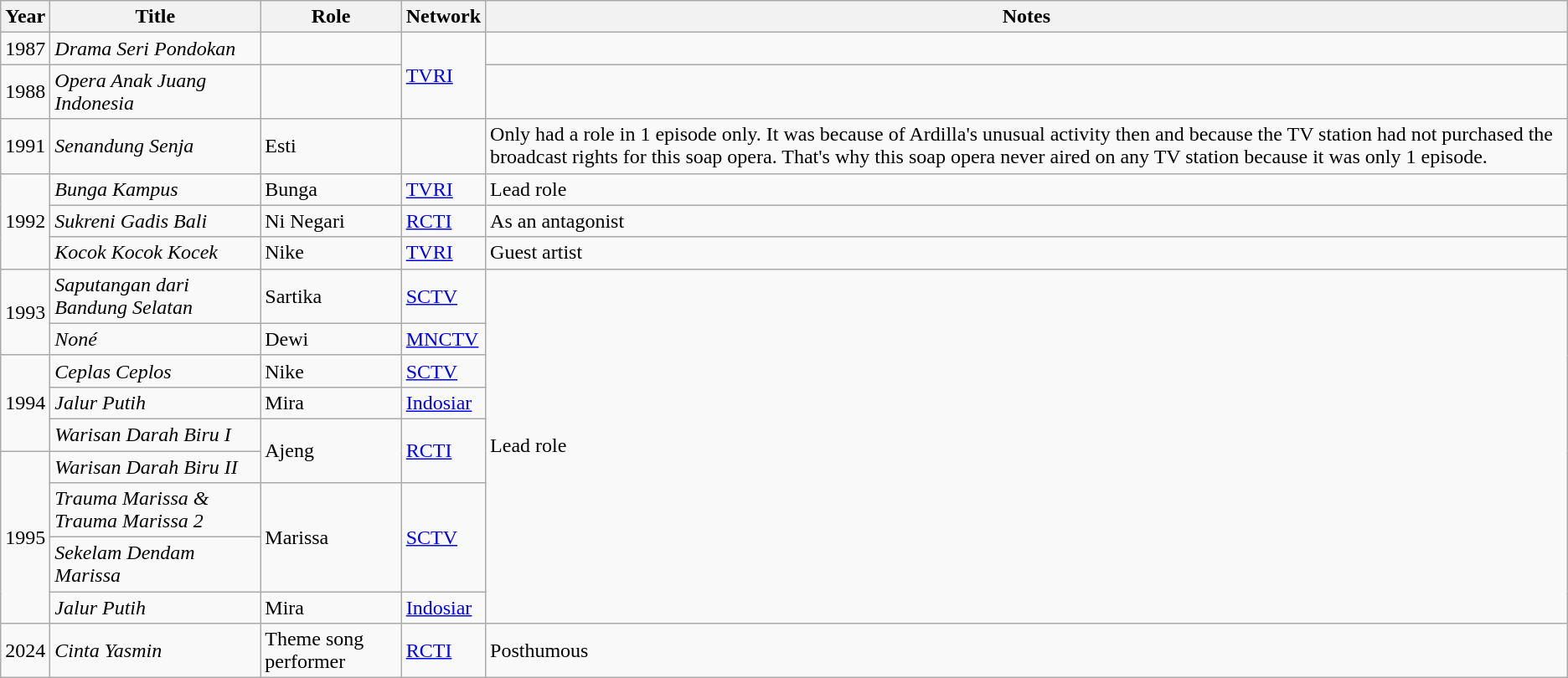<table class="wikitable">
<tr>
<th>Year</th>
<th>Title</th>
<th>Role</th>
<th>Network</th>
<th>Notes</th>
</tr>
<tr>
<td>1987</td>
<td><em>Drama Seri Pondokan</em></td>
<td></td>
<td rowspan="2"><a href='#'>TVRI</a></td>
<td></td>
</tr>
<tr>
<td>1988</td>
<td><em>Opera Anak Juang Indonesia</em></td>
<td></td>
<td></td>
</tr>
<tr>
<td>1991</td>
<td><em>Senandung Senja</em></td>
<td>Esti</td>
<td></td>
<td>Only had a role in 1 episode only. It was because of Ardilla's unusual activity then and because the TV station had not purchased the broadcast rights for this soap opera. That's why this soap opera never aired on any TV station because it was only 1 episode.</td>
</tr>
<tr>
<td rowspan="3">1992</td>
<td><em>Bunga Kampus</em></td>
<td>Bunga</td>
<td><a href='#'>TVRI</a></td>
<td>Lead role</td>
</tr>
<tr>
<td><em>Sukreni Gadis Bali</em></td>
<td>Ni Negari</td>
<td><a href='#'>RCTI</a></td>
<td>As an antagonist </td>
</tr>
<tr>
<td><em>Kocok Kocok Kocek</em></td>
<td>Nike</td>
<td><a href='#'>TVRI</a></td>
<td>Guest artist</td>
</tr>
<tr>
<td rowspan="2">1993</td>
<td><em>Saputangan dari Bandung Selatan</em></td>
<td>Sartika</td>
<td><a href='#'>SCTV</a></td>
<td rowspan="9">Lead role</td>
</tr>
<tr>
<td><em>Noné</em></td>
<td>Dewi</td>
<td><a href='#'>MNCTV</a></td>
</tr>
<tr>
<td rowspan="3">1994</td>
<td><em>Ceplas Ceplos</em></td>
<td>Nike</td>
<td><a href='#'>SCTV</a></td>
</tr>
<tr>
<td><em>Jalur Putih</em></td>
<td>Mira</td>
<td><a href='#'>Indosiar</a></td>
</tr>
<tr>
<td><em>Warisan Darah Biru I</em></td>
<td rowspan="2">Ajeng</td>
<td rowspan="2"><a href='#'>RCTI</a></td>
</tr>
<tr>
<td rowspan="4">1995</td>
<td><em>Warisan Darah Biru II</em></td>
</tr>
<tr>
<td><em>Trauma Marissa & Trauma Marissa 2</em></td>
<td rowspan="2">Marissa</td>
<td rowspan="2"><a href='#'>SCTV</a></td>
</tr>
<tr>
<td><em>Sekelam Dendam Marissa</em></td>
</tr>
<tr>
<td><em>Jalur Putih</em></td>
<td>Mira</td>
<td><a href='#'>Indosiar</a></td>
</tr>
<tr>
<td>2024</td>
<td><em>Cinta Yasmin</em></td>
<td>Theme song performer</td>
<td><a href='#'>RCTI</a></td>
<td>Posthumous</td>
</tr>
</table>
